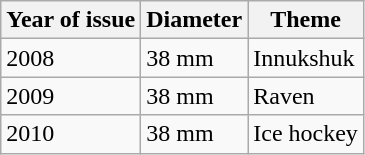<table class="wikitable">
<tr>
<th>Year of issue</th>
<th>Diameter</th>
<th>Theme</th>
</tr>
<tr>
<td>2008</td>
<td>38 mm</td>
<td>Innukshuk</td>
</tr>
<tr>
<td>2009</td>
<td>38 mm</td>
<td>Raven</td>
</tr>
<tr>
<td>2010</td>
<td>38 mm</td>
<td>Ice hockey</td>
</tr>
</table>
